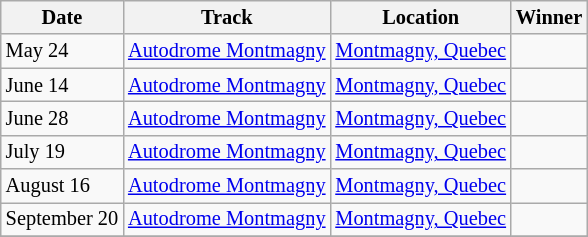<table class="wikitable" style="font-size:85%;">
<tr>
<th>Date</th>
<th>Track</th>
<th>Location</th>
<th>Winner</th>
</tr>
<tr>
<td>May 24</td>
<td><a href='#'>Autodrome Montmagny</a></td>
<td><a href='#'>Montmagny, Quebec</a></td>
<td></td>
</tr>
<tr>
<td>June 14</td>
<td><a href='#'>Autodrome Montmagny</a></td>
<td><a href='#'>Montmagny, Quebec</a></td>
<td></td>
</tr>
<tr>
<td>June 28</td>
<td><a href='#'>Autodrome Montmagny</a></td>
<td><a href='#'>Montmagny, Quebec</a></td>
<td></td>
</tr>
<tr>
<td>July 19</td>
<td><a href='#'>Autodrome Montmagny</a></td>
<td><a href='#'>Montmagny, Quebec</a></td>
<td></td>
</tr>
<tr>
<td>August 16</td>
<td><a href='#'>Autodrome Montmagny</a></td>
<td><a href='#'>Montmagny, Quebec</a></td>
<td></td>
</tr>
<tr>
<td>September 20</td>
<td><a href='#'>Autodrome Montmagny</a></td>
<td><a href='#'>Montmagny, Quebec</a></td>
<td></td>
</tr>
<tr>
</tr>
</table>
